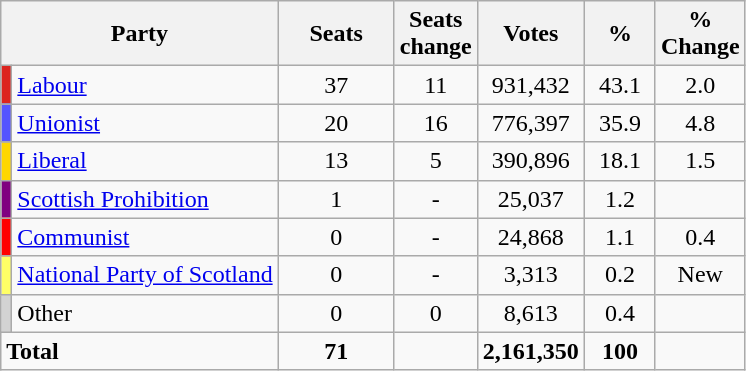<table class="wikitable sortable">
<tr>
<th style="width:100px" colspan=2>Party</th>
<th style="width:70px;">Seats</th>
<th style="width:40px;">Seats change</th>
<th style="width:40px;">Votes</th>
<th style="width:40px;">%</th>
<th style="width:40px;">% Change</th>
</tr>
<tr>
<td bgcolor="#DC241f"></td>
<td><a href='#'>Labour</a></td>
<td align=center>37</td>
<td align=center> 11</td>
<td align=center>931,432</td>
<td align=center>43.1</td>
<td align=center> 2.0</td>
</tr>
<tr>
<td bgcolor="#5555FF"></td>
<td><a href='#'>Unionist</a></td>
<td align=center>20</td>
<td align=center> 16</td>
<td align=center>776,397</td>
<td align=center>35.9</td>
<td align=center> 4.8</td>
</tr>
<tr>
<td bgcolor="#FFD700"></td>
<td><a href='#'>Liberal</a></td>
<td align=center>13</td>
<td align=center> 5</td>
<td align=center>390,896</td>
<td align=center>18.1</td>
<td align=center> 1.5</td>
</tr>
<tr>
<td bgcolor="#800080"></td>
<td><a href='#'>Scottish Prohibition</a></td>
<td align=center>1</td>
<td align=center>-</td>
<td align=center>25,037</td>
<td align=center>1.2</td>
<td align=center></td>
</tr>
<tr>
<td bgcolor="#FF0000"></td>
<td><a href='#'>Communist</a></td>
<td align=center>0</td>
<td align=center>-</td>
<td align=center>24,868</td>
<td align=center>1.1</td>
<td align=center> 0.4</td>
</tr>
<tr>
<td bgcolor="#FFFF66"></td>
<td><a href='#'>National Party of Scotland</a></td>
<td align=center>0</td>
<td align=center>-</td>
<td align=center>3,313</td>
<td align=center>0.2</td>
<td align=center>New</td>
</tr>
<tr>
<td bgcolor="#D3D3D3"></td>
<td>Other</td>
<td align="center">0</td>
<td align="center">0</td>
<td align="center">8,613</td>
<td align="center">0.4</td>
<td align="center"></td>
</tr>
<tr>
<td colspan=2><strong>Total</strong></td>
<td align=center><strong>71</strong></td>
<td align=center></td>
<td align=center><strong>2,161,350</strong></td>
<td align=center><strong>100</strong></td>
<td align=center></td>
</tr>
</table>
